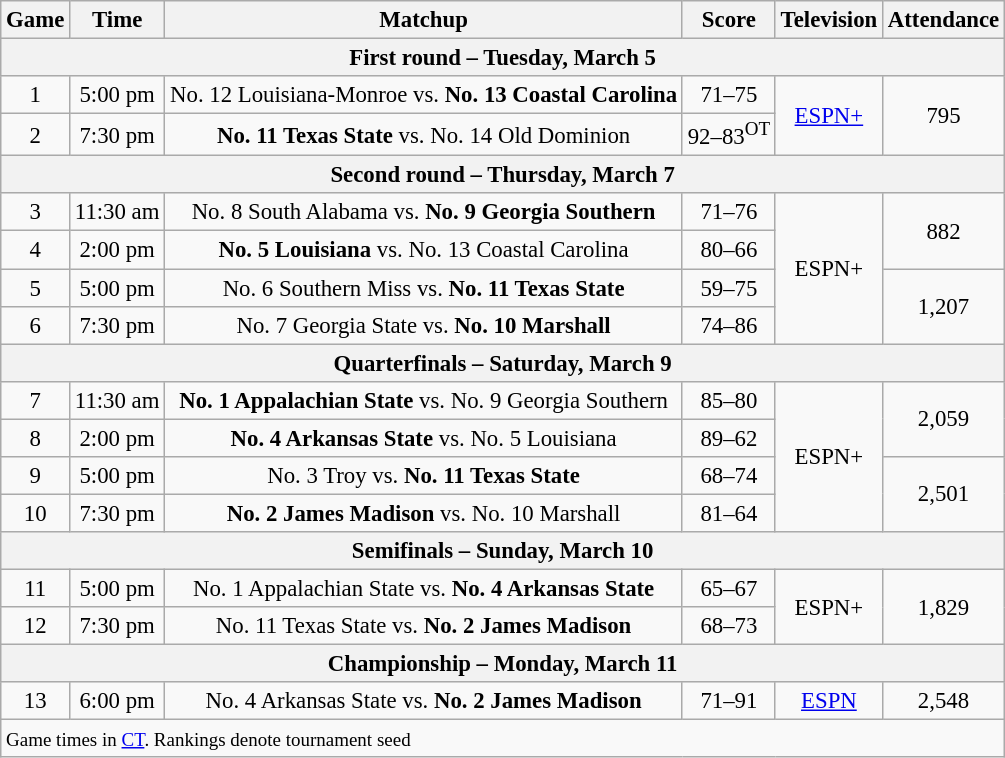<table class="wikitable" style="font-size: 95%;text-align:center">
<tr>
<th>Game</th>
<th>Time</th>
<th>Matchup</th>
<th>Score</th>
<th>Television</th>
<th>Attendance</th>
</tr>
<tr>
<th colspan="6">First round – Tuesday, March 5</th>
</tr>
<tr>
<td>1</td>
<td>5:00 pm</td>
<td>No. 12 Louisiana-Monroe vs. <strong>No. 13 Coastal Carolina</strong></td>
<td>71–75</td>
<td rowspan="2"><a href='#'>ESPN+</a></td>
<td rowspan="2">795</td>
</tr>
<tr>
<td>2</td>
<td>7:30 pm</td>
<td><strong>No. 11 Texas State</strong> vs. No. 14 Old Dominion</td>
<td>92–83<sup>OT</sup></td>
</tr>
<tr>
<th colspan="6">Second round – Thursday, March 7</th>
</tr>
<tr>
<td>3</td>
<td>11:30 am</td>
<td>No. 8 South Alabama vs. <strong>No. 9 Georgia Southern</strong></td>
<td>71–76</td>
<td rowspan="4">ESPN+</td>
<td rowspan="2">882</td>
</tr>
<tr>
<td>4</td>
<td>2:00 pm</td>
<td><strong>No. 5 Louisiana</strong> vs. No. 13 Coastal Carolina</td>
<td>80–66</td>
</tr>
<tr>
<td>5</td>
<td>5:00 pm</td>
<td>No. 6 Southern Miss vs. <strong>No. 11 Texas State</strong></td>
<td>59–75</td>
<td rowspan="2">1,207</td>
</tr>
<tr>
<td>6</td>
<td>7:30 pm</td>
<td>No. 7 Georgia State vs. <strong>No. 10 Marshall</strong></td>
<td>74–86</td>
</tr>
<tr>
<th colspan="6">Quarterfinals – Saturday, March 9</th>
</tr>
<tr>
<td>7</td>
<td>11:30 am</td>
<td><strong>No. 1 Appalachian State</strong> vs. No. 9 Georgia Southern</td>
<td>85–80 </td>
<td rowspan="4">ESPN+</td>
<td rowspan="2">2,059</td>
</tr>
<tr>
<td>8</td>
<td>2:00 pm</td>
<td><strong>No. 4 Arkansas State</strong> vs. No. 5 Louisiana</td>
<td>89–62</td>
</tr>
<tr>
<td>9</td>
<td>5:00 pm</td>
<td>No. 3 Troy vs. <strong>No. 11 Texas State</strong></td>
<td>68–74</td>
<td rowspan="2">2,501</td>
</tr>
<tr>
<td>10</td>
<td>7:30 pm</td>
<td><strong>No. 2 James Madison</strong> vs. No. 10 Marshall</td>
<td>81–64</td>
</tr>
<tr>
<th colspan="6">Semifinals – Sunday, March 10</th>
</tr>
<tr>
<td>11</td>
<td>5:00 pm</td>
<td>No. 1 Appalachian State vs. <strong>No. 4 Arkansas State</strong></td>
<td>65–67</td>
<td rowspan="2">ESPN+</td>
<td rowspan="2">1,829</td>
</tr>
<tr>
<td>12</td>
<td>7:30 pm</td>
<td>No. 11 Texas State vs. <strong>No. 2 James Madison</strong></td>
<td>68–73</td>
</tr>
<tr>
<th colspan="6">Championship – Monday, March 11</th>
</tr>
<tr>
<td>13</td>
<td>6:00 pm</td>
<td>No. 4 Arkansas State vs. <strong>No. 2 James Madison</strong></td>
<td>71–91</td>
<td><a href='#'>ESPN</a></td>
<td>2,548</td>
</tr>
<tr>
<td colspan="6" align="left"><small>Game times in <a href='#'>CT</a>. Rankings denote tournament seed</small></td>
</tr>
</table>
